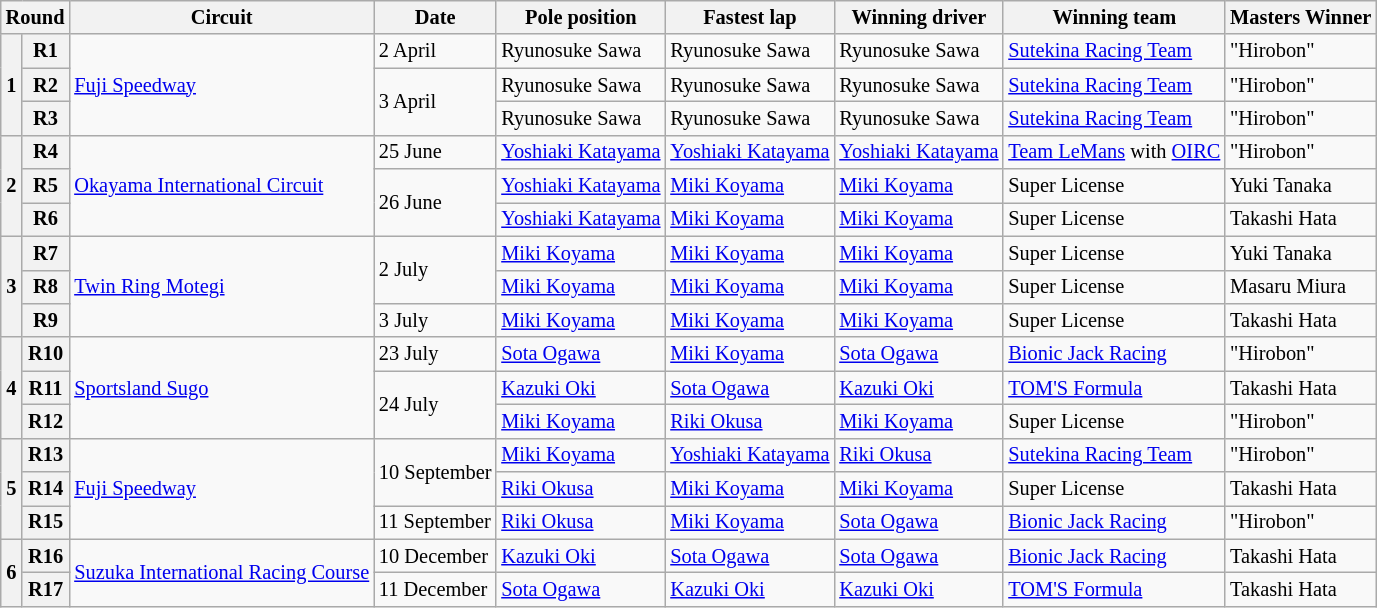<table class="wikitable" style="font-size:85%">
<tr>
<th colspan="2">Round</th>
<th>Circuit</th>
<th>Date</th>
<th>Pole position</th>
<th>Fastest lap</th>
<th>Winning driver</th>
<th>Winning team</th>
<th>Masters Winner</th>
</tr>
<tr>
<th rowspan="3">1</th>
<th>R1</th>
<td rowspan="3"><a href='#'>Fuji Speedway</a></td>
<td>2 April</td>
<td nowrap> Ryunosuke Sawa</td>
<td nowrap> Ryunosuke Sawa</td>
<td nowrap> Ryunosuke Sawa</td>
<td nowrap><a href='#'>Sutekina Racing Team</a></td>
<td> "Hirobon"</td>
</tr>
<tr>
<th>R2</th>
<td rowspan="2">3 April</td>
<td> Ryunosuke Sawa</td>
<td> Ryunosuke Sawa</td>
<td> Ryunosuke Sawa</td>
<td><a href='#'>Sutekina Racing Team</a></td>
<td> "Hirobon"</td>
</tr>
<tr>
<th>R3</th>
<td> Ryunosuke Sawa</td>
<td> Ryunosuke Sawa</td>
<td> Ryunosuke Sawa</td>
<td><a href='#'>Sutekina Racing Team</a></td>
<td> "Hirobon"</td>
</tr>
<tr>
<th rowspan="3">2</th>
<th>R4</th>
<td rowspan="3"><a href='#'>Okayama International Circuit</a></td>
<td>25 June</td>
<td nowrap> <a href='#'>Yoshiaki Katayama</a></td>
<td nowrap> <a href='#'>Yoshiaki Katayama</a></td>
<td nowrap> <a href='#'>Yoshiaki Katayama</a></td>
<td nowrap><a href='#'>Team LeMans</a> with <a href='#'>OIRC</a></td>
<td> "Hirobon"</td>
</tr>
<tr>
<th>R5</th>
<td rowspan="2">26 June</td>
<td> <a href='#'>Yoshiaki Katayama</a></td>
<td> <a href='#'>Miki Koyama</a></td>
<td> <a href='#'>Miki Koyama</a></td>
<td>Super License</td>
<td> Yuki Tanaka</td>
</tr>
<tr>
<th>R6</th>
<td> <a href='#'>Yoshiaki Katayama</a></td>
<td> <a href='#'>Miki Koyama</a></td>
<td> <a href='#'>Miki Koyama</a></td>
<td>Super License</td>
<td> Takashi Hata</td>
</tr>
<tr>
<th rowspan="3">3</th>
<th>R7</th>
<td rowspan="3"><a href='#'>Twin Ring Motegi</a></td>
<td rowspan="2">2 July</td>
<td> <a href='#'>Miki Koyama</a></td>
<td> <a href='#'>Miki Koyama</a></td>
<td> <a href='#'>Miki Koyama</a></td>
<td>Super License</td>
<td> Yuki Tanaka</td>
</tr>
<tr>
<th>R8</th>
<td> <a href='#'>Miki Koyama</a></td>
<td> <a href='#'>Miki Koyama</a></td>
<td> <a href='#'>Miki Koyama</a></td>
<td>Super License</td>
<td nowrap> Masaru Miura</td>
</tr>
<tr>
<th>R9</th>
<td>3 July</td>
<td> <a href='#'>Miki Koyama</a></td>
<td> <a href='#'>Miki Koyama</a></td>
<td> <a href='#'>Miki Koyama</a></td>
<td>Super License</td>
<td> Takashi Hata</td>
</tr>
<tr>
<th rowspan="3">4</th>
<th>R10</th>
<td rowspan="3"><a href='#'>Sportsland Sugo</a></td>
<td>23 July</td>
<td> <a href='#'>Sota Ogawa</a></td>
<td> <a href='#'>Miki Koyama</a></td>
<td> <a href='#'>Sota Ogawa</a></td>
<td><a href='#'>Bionic Jack Racing</a></td>
<td> "Hirobon"</td>
</tr>
<tr>
<th>R11</th>
<td rowspan="2">24 July</td>
<td> <a href='#'>Kazuki Oki</a></td>
<td> <a href='#'>Sota Ogawa</a></td>
<td> <a href='#'>Kazuki Oki</a></td>
<td><a href='#'>TOM'S Formula</a></td>
<td> Takashi Hata</td>
</tr>
<tr>
<th>R12</th>
<td> <a href='#'>Miki Koyama</a></td>
<td> <a href='#'>Riki Okusa</a></td>
<td> <a href='#'>Miki Koyama</a></td>
<td>Super License</td>
<td> "Hirobon"</td>
</tr>
<tr>
<th rowspan="3">5</th>
<th>R13</th>
<td rowspan="3"><a href='#'>Fuji Speedway</a></td>
<td rowspan="2" nowrap>10 September</td>
<td> <a href='#'>Miki Koyama</a></td>
<td nowrap> <a href='#'>Yoshiaki Katayama</a></td>
<td> <a href='#'>Riki Okusa</a></td>
<td><a href='#'>Sutekina Racing Team</a></td>
<td> "Hirobon"</td>
</tr>
<tr>
<th>R14</th>
<td> <a href='#'>Riki Okusa</a></td>
<td> <a href='#'>Miki Koyama</a></td>
<td> <a href='#'>Miki Koyama</a></td>
<td>Super License</td>
<td> Takashi Hata</td>
</tr>
<tr>
<th>R15</th>
<td>11 September</td>
<td> <a href='#'>Riki Okusa</a></td>
<td> <a href='#'>Miki Koyama</a></td>
<td> <a href='#'>Sota Ogawa</a></td>
<td><a href='#'>Bionic Jack Racing</a></td>
<td> "Hirobon"</td>
</tr>
<tr>
<th rowspan="2">6</th>
<th>R16</th>
<td rowspan="2" nowrap><a href='#'>Suzuka International Racing Course</a></td>
<td>10 December</td>
<td> <a href='#'>Kazuki Oki</a></td>
<td> <a href='#'>Sota Ogawa</a></td>
<td> <a href='#'>Sota Ogawa</a></td>
<td><a href='#'>Bionic Jack Racing</a></td>
<td> Takashi Hata</td>
</tr>
<tr>
<th>R17</th>
<td>11 December</td>
<td> <a href='#'>Sota Ogawa</a></td>
<td> <a href='#'>Kazuki Oki</a></td>
<td> <a href='#'>Kazuki Oki</a></td>
<td><a href='#'>TOM'S Formula</a></td>
<td nowrap> Takashi Hata</td>
</tr>
</table>
